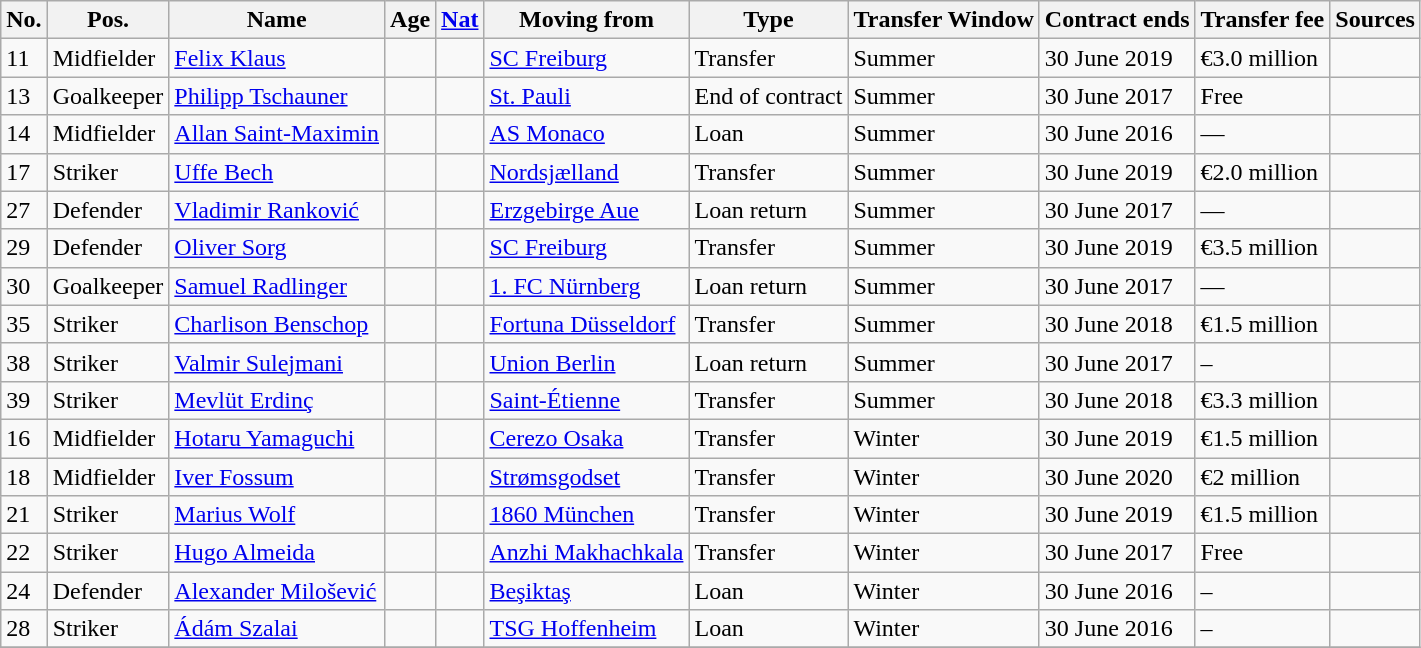<table class="wikitable">
<tr>
<th>No.</th>
<th>Pos.</th>
<th>Name</th>
<th>Age</th>
<th><a href='#'>Nat</a></th>
<th>Moving from</th>
<th>Type</th>
<th>Transfer Window</th>
<th>Contract ends</th>
<th>Transfer fee</th>
<th>Sources</th>
</tr>
<tr>
<td>11</td>
<td>Midfielder</td>
<td><a href='#'>Felix Klaus</a></td>
<td></td>
<td></td>
<td><a href='#'>SC Freiburg</a></td>
<td>Transfer</td>
<td>Summer</td>
<td>30 June 2019</td>
<td>€3.0 million</td>
<td></td>
</tr>
<tr>
<td>13</td>
<td>Goalkeeper</td>
<td><a href='#'>Philipp Tschauner</a></td>
<td></td>
<td></td>
<td><a href='#'>St. Pauli</a></td>
<td>End of contract</td>
<td>Summer</td>
<td>30 June 2017</td>
<td>Free</td>
<td></td>
</tr>
<tr>
<td>14</td>
<td>Midfielder</td>
<td><a href='#'>Allan Saint-Maximin</a></td>
<td></td>
<td></td>
<td><a href='#'>AS Monaco</a></td>
<td>Loan</td>
<td>Summer</td>
<td>30 June 2016</td>
<td>—</td>
<td></td>
</tr>
<tr>
<td>17</td>
<td>Striker</td>
<td><a href='#'>Uffe Bech</a></td>
<td></td>
<td></td>
<td><a href='#'>Nordsjælland</a></td>
<td>Transfer</td>
<td>Summer</td>
<td>30 June 2019</td>
<td>€2.0 million</td>
<td></td>
</tr>
<tr>
<td>27</td>
<td>Defender</td>
<td><a href='#'>Vladimir Ranković</a></td>
<td></td>
<td></td>
<td><a href='#'>Erzgebirge Aue</a></td>
<td>Loan return</td>
<td>Summer</td>
<td>30 June 2017</td>
<td>—</td>
<td></td>
</tr>
<tr>
<td>29</td>
<td>Defender</td>
<td><a href='#'>Oliver Sorg</a></td>
<td></td>
<td></td>
<td><a href='#'>SC Freiburg</a></td>
<td>Transfer</td>
<td>Summer</td>
<td>30 June 2019</td>
<td>€3.5 million</td>
<td></td>
</tr>
<tr>
<td>30</td>
<td>Goalkeeper</td>
<td><a href='#'>Samuel Radlinger</a></td>
<td></td>
<td></td>
<td><a href='#'>1. FC Nürnberg</a></td>
<td>Loan return</td>
<td>Summer</td>
<td>30 June 2017</td>
<td>—</td>
<td></td>
</tr>
<tr>
<td>35</td>
<td>Striker</td>
<td><a href='#'>Charlison Benschop</a></td>
<td></td>
<td></td>
<td><a href='#'>Fortuna Düsseldorf</a></td>
<td>Transfer</td>
<td>Summer</td>
<td>30 June 2018</td>
<td>€1.5 million</td>
<td></td>
</tr>
<tr>
<td>38</td>
<td>Striker</td>
<td><a href='#'>Valmir Sulejmani</a></td>
<td></td>
<td></td>
<td><a href='#'>Union Berlin</a></td>
<td>Loan return</td>
<td>Summer</td>
<td>30 June 2017</td>
<td>–</td>
<td></td>
</tr>
<tr>
<td>39</td>
<td>Striker</td>
<td><a href='#'>Mevlüt Erdinç</a></td>
<td></td>
<td></td>
<td><a href='#'>Saint-Étienne</a></td>
<td>Transfer</td>
<td>Summer</td>
<td>30 June 2018</td>
<td>€3.3 million</td>
<td></td>
</tr>
<tr>
<td>16</td>
<td>Midfielder</td>
<td><a href='#'>Hotaru Yamaguchi</a></td>
<td></td>
<td></td>
<td><a href='#'>Cerezo Osaka</a></td>
<td>Transfer</td>
<td>Winter</td>
<td>30 June 2019</td>
<td>€1.5 million</td>
<td></td>
</tr>
<tr>
<td>18</td>
<td>Midfielder</td>
<td><a href='#'>Iver Fossum</a></td>
<td></td>
<td></td>
<td><a href='#'>Strømsgodset</a></td>
<td>Transfer</td>
<td>Winter</td>
<td>30 June 2020</td>
<td>€2 million</td>
<td></td>
</tr>
<tr>
<td>21</td>
<td>Striker</td>
<td><a href='#'>Marius Wolf</a></td>
<td></td>
<td></td>
<td><a href='#'>1860 München</a></td>
<td>Transfer</td>
<td>Winter</td>
<td>30 June 2019</td>
<td>€1.5 million</td>
<td></td>
</tr>
<tr>
<td>22</td>
<td>Striker</td>
<td><a href='#'>Hugo Almeida</a></td>
<td></td>
<td></td>
<td><a href='#'>Anzhi Makhachkala</a></td>
<td>Transfer</td>
<td>Winter</td>
<td>30 June 2017</td>
<td>Free</td>
<td></td>
</tr>
<tr>
<td>24</td>
<td>Defender</td>
<td><a href='#'>Alexander Milošević</a></td>
<td></td>
<td></td>
<td><a href='#'>Beşiktaş</a></td>
<td>Loan</td>
<td>Winter</td>
<td>30 June 2016</td>
<td>–</td>
<td></td>
</tr>
<tr>
<td>28</td>
<td>Striker</td>
<td><a href='#'>Ádám Szalai</a></td>
<td></td>
<td></td>
<td><a href='#'>TSG Hoffenheim</a></td>
<td>Loan</td>
<td>Winter</td>
<td>30 June 2016</td>
<td>–</td>
<td></td>
</tr>
<tr>
</tr>
</table>
